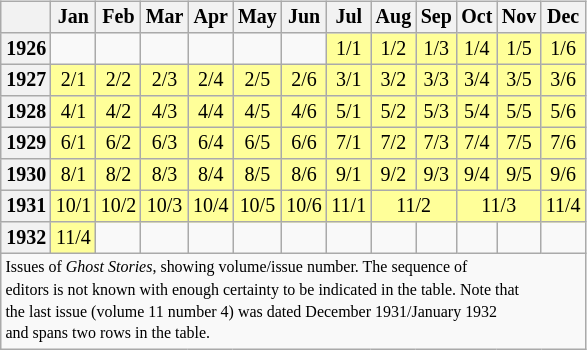<table class="wikitable" style="font-size: 10pt; line-height: 11pt; margin-left: 2em; text-align: center; float: right">
<tr>
<th></th>
<th>Jan</th>
<th>Feb</th>
<th>Mar</th>
<th>Apr</th>
<th>May</th>
<th>Jun</th>
<th>Jul</th>
<th>Aug</th>
<th>Sep</th>
<th>Oct</th>
<th>Nov</th>
<th>Dec</th>
</tr>
<tr>
<th>1926</th>
<td></td>
<td></td>
<td></td>
<td></td>
<td></td>
<td></td>
<td bgcolor=#ffff99>1/1</td>
<td bgcolor=#ffff99>1/2</td>
<td bgcolor=#ffff99>1/3</td>
<td bgcolor=#ffff99>1/4</td>
<td bgcolor=#ffff99>1/5</td>
<td bgcolor=#ffff99>1/6</td>
</tr>
<tr>
<th>1927</th>
<td bgcolor=#ffff99>2/1</td>
<td bgcolor=#ffff99>2/2</td>
<td bgcolor=#ffff99>2/3</td>
<td bgcolor=#ffff99>2/4</td>
<td bgcolor=#ffff99>2/5</td>
<td bgcolor=#ffff99>2/6</td>
<td bgcolor=#ffff99>3/1</td>
<td bgcolor=#ffff99>3/2</td>
<td bgcolor=#ffff99>3/3</td>
<td bgcolor=#ffff99>3/4</td>
<td bgcolor=#ffff99>3/5</td>
<td bgcolor=#ffff99>3/6</td>
</tr>
<tr>
<th>1928</th>
<td bgcolor=#ffff99>4/1</td>
<td bgcolor=#ffff99>4/2</td>
<td bgcolor=#ffff99>4/3</td>
<td bgcolor=#ffff99>4/4</td>
<td bgcolor=#ffff99>4/5</td>
<td bgcolor=#ffff99>4/6</td>
<td bgcolor=#ffff99>5/1</td>
<td bgcolor=#ffff99>5/2</td>
<td bgcolor=#ffff99>5/3</td>
<td bgcolor=#ffff99>5/4</td>
<td bgcolor=#ffff99>5/5</td>
<td bgcolor=#ffff99>5/6</td>
</tr>
<tr>
<th>1929</th>
<td bgcolor=#ffff99>6/1</td>
<td bgcolor=#ffff99>6/2</td>
<td bgcolor=#ffff99>6/3</td>
<td bgcolor=#ffff99>6/4</td>
<td bgcolor=#ffff99>6/5</td>
<td bgcolor=#ffff99>6/6</td>
<td bgcolor=#ffff99>7/1</td>
<td bgcolor=#ffff99>7/2</td>
<td bgcolor=#ffff99>7/3</td>
<td bgcolor=#ffff99>7/4</td>
<td bgcolor=#ffff99>7/5</td>
<td bgcolor=#ffff99>7/6</td>
</tr>
<tr>
<th>1930</th>
<td bgcolor=#ffff99>8/1</td>
<td bgcolor=#ffff99>8/2</td>
<td bgcolor=#ffff99>8/3</td>
<td bgcolor=#ffff99>8/4</td>
<td bgcolor=#ffff99>8/5</td>
<td bgcolor=#ffff99>8/6</td>
<td bgcolor=#ffff99>9/1</td>
<td bgcolor=#ffff99>9/2</td>
<td bgcolor=#ffff99>9/3</td>
<td bgcolor=#ffff99>9/4</td>
<td bgcolor=#ffff99>9/5</td>
<td bgcolor=#ffff99>9/6</td>
</tr>
<tr>
<th>1931</th>
<td bgcolor=#ffff99>10/1</td>
<td bgcolor=#ffff99>10/2</td>
<td bgcolor=#ffff99>10/3</td>
<td bgcolor=#ffff99>10/4</td>
<td bgcolor=#ffff99>10/5</td>
<td bgcolor=#ffff99>10/6</td>
<td bgcolor=#ffff99>11/1</td>
<td colspan="2" bgcolor=#ffff99>11/2</td>
<td colspan="2" bgcolor=#ffff99>11/3</td>
<td bgcolor=#ffff99>11/4</td>
</tr>
<tr>
<th>1932</th>
<td bgcolor=#ffff99>11/4</td>
<td></td>
<td></td>
<td></td>
<td></td>
<td></td>
<td></td>
<td></td>
<td></td>
<td></td>
<td></td>
<td></td>
</tr>
<tr>
<td colspan="13" style="font-size: 8pt; text-align:left">Issues of <em>Ghost Stories</em>, showing volume/issue number.  The sequence of<br>editors is not known with enough certainty to be indicated in the table. Note that<br>the last issue (volume 11 number 4) was dated December 1931/January 1932<br>and spans two rows in the table.</td>
</tr>
</table>
